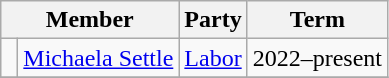<table class="wikitable">
<tr>
<th colspan="2">Member</th>
<th>Party</th>
<th>Term</th>
</tr>
<tr>
<td> </td>
<td><a href='#'>Michaela Settle</a></td>
<td><a href='#'>Labor</a></td>
<td>2022–present</td>
</tr>
<tr>
</tr>
</table>
